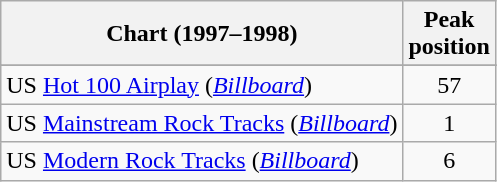<table class="wikitable sortable">
<tr>
<th>Chart (1997–1998)</th>
<th>Peak<br>position</th>
</tr>
<tr>
</tr>
<tr>
</tr>
<tr>
</tr>
<tr>
</tr>
<tr>
</tr>
<tr>
</tr>
<tr>
<td>US <a href='#'>Hot 100 Airplay</a> (<em><a href='#'>Billboard</a></em>)</td>
<td style="text-align:center;">57</td>
</tr>
<tr>
<td>US <a href='#'>Mainstream Rock Tracks</a> (<em><a href='#'>Billboard</a></em>)</td>
<td style="text-align:center;">1</td>
</tr>
<tr>
<td>US <a href='#'>Modern Rock Tracks</a> (<em><a href='#'>Billboard</a></em>)</td>
<td style="text-align:center;">6</td>
</tr>
</table>
